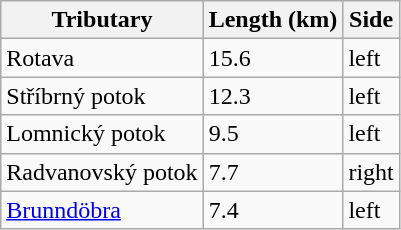<table class="wikitable">
<tr>
<th>Tributary</th>
<th>Length (km)</th>
<th>Side</th>
</tr>
<tr>
<td>Rotava</td>
<td>15.6</td>
<td>left</td>
</tr>
<tr>
<td>Stříbrný potok</td>
<td>12.3</td>
<td>left</td>
</tr>
<tr>
<td>Lomnický potok</td>
<td>9.5</td>
<td>left</td>
</tr>
<tr>
<td>Radvanovský potok</td>
<td>7.7</td>
<td>right</td>
</tr>
<tr>
<td><a href='#'>Brunndöbra</a></td>
<td>7.4</td>
<td>left</td>
</tr>
</table>
